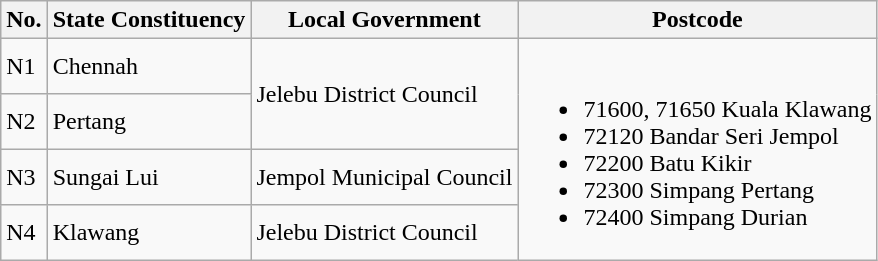<table class="wikitable">
<tr>
<th>No.</th>
<th>State Constituency</th>
<th>Local Government</th>
<th>Postcode</th>
</tr>
<tr>
<td>N1</td>
<td>Chennah</td>
<td rowspan="2">Jelebu District Council</td>
<td rowspan="4"><br><ul><li>71600, 71650 Kuala Klawang</li><li>72120 Bandar Seri Jempol</li><li>72200 Batu Kikir</li><li>72300 Simpang Pertang</li><li>72400 Simpang Durian</li></ul></td>
</tr>
<tr>
<td>N2</td>
<td>Pertang</td>
</tr>
<tr>
<td>N3</td>
<td>Sungai Lui</td>
<td>Jempol Municipal Council</td>
</tr>
<tr>
<td>N4</td>
<td>Klawang</td>
<td>Jelebu District Council</td>
</tr>
</table>
